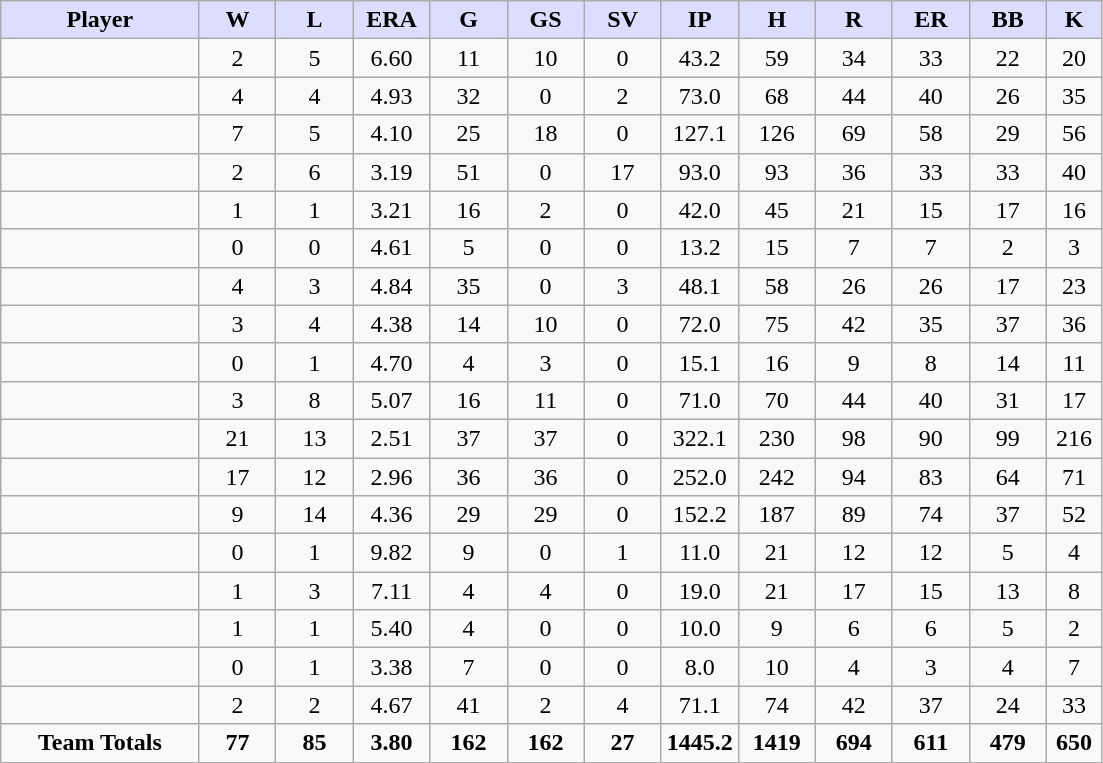<table class="wikitable" style="text-align:center;">
<tr>
<th style="background:#ddf; width:18%;"><strong>Player</strong></th>
<th style="background:#ddf; width:7%;"><strong>W</strong></th>
<th style="background:#ddf; width:7%;"><strong>L</strong></th>
<th style="background:#ddf; width:7%;"><strong>ERA</strong></th>
<th style="background:#ddf; width:7%;"><strong>G</strong></th>
<th style="background:#ddf; width:7%;"><strong>GS</strong></th>
<th style="background:#ddf; width:7%;"><strong>SV</strong></th>
<th style="background:#ddf; width:7%;"><strong>IP</strong></th>
<th style="background:#ddf; width:7%;"><strong>H</strong></th>
<th style="background:#ddf; width:7%;"><strong>R</strong></th>
<th style="background:#ddf; width:7%;"><strong>ER</strong></th>
<th style="background:#ddf; width:7%;"><strong>BB</strong></th>
<th style="background:#ddf; width:7%;"><strong>K</strong></th>
</tr>
<tr>
<td align=left></td>
<td>2</td>
<td>5</td>
<td>6.60</td>
<td>11</td>
<td>10</td>
<td>0</td>
<td>43.2</td>
<td>59</td>
<td>34</td>
<td>33</td>
<td>22</td>
<td>20</td>
</tr>
<tr>
<td align=left></td>
<td>4</td>
<td>4</td>
<td>4.93</td>
<td>32</td>
<td>0</td>
<td>2</td>
<td>73.0</td>
<td>68</td>
<td>44</td>
<td>40</td>
<td>26</td>
<td>35</td>
</tr>
<tr>
<td align=left></td>
<td>7</td>
<td>5</td>
<td>4.10</td>
<td>25</td>
<td>18</td>
<td>0</td>
<td>127.1</td>
<td>126</td>
<td>69</td>
<td>58</td>
<td>29</td>
<td>56</td>
</tr>
<tr>
<td align=left></td>
<td>2</td>
<td>6</td>
<td>3.19</td>
<td>51</td>
<td>0</td>
<td>17</td>
<td>93.0</td>
<td>93</td>
<td>36</td>
<td>33</td>
<td>33</td>
<td>40</td>
</tr>
<tr>
<td align=left></td>
<td>1</td>
<td>1</td>
<td>3.21</td>
<td>16</td>
<td>2</td>
<td>0</td>
<td>42.0</td>
<td>45</td>
<td>21</td>
<td>15</td>
<td>17</td>
<td>16</td>
</tr>
<tr>
<td align=left></td>
<td>0</td>
<td>0</td>
<td>4.61</td>
<td>5</td>
<td>0</td>
<td>0</td>
<td>13.2</td>
<td>15</td>
<td>7</td>
<td>7</td>
<td>2</td>
<td>3</td>
</tr>
<tr>
<td align=left></td>
<td>4</td>
<td>3</td>
<td>4.84</td>
<td>35</td>
<td>0</td>
<td>3</td>
<td>48.1</td>
<td>58</td>
<td>26</td>
<td>26</td>
<td>17</td>
<td>23</td>
</tr>
<tr>
<td align=left></td>
<td>3</td>
<td>4</td>
<td>4.38</td>
<td>14</td>
<td>10</td>
<td>0</td>
<td>72.0</td>
<td>75</td>
<td>42</td>
<td>35</td>
<td>37</td>
<td>36</td>
</tr>
<tr>
<td align=left></td>
<td>0</td>
<td>1</td>
<td>4.70</td>
<td>4</td>
<td>3</td>
<td>0</td>
<td>15.1</td>
<td>16</td>
<td>9</td>
<td>8</td>
<td>14</td>
<td>11</td>
</tr>
<tr>
<td align=left></td>
<td>3</td>
<td>8</td>
<td>5.07</td>
<td>16</td>
<td>11</td>
<td>0</td>
<td>71.0</td>
<td>70</td>
<td>44</td>
<td>40</td>
<td>31</td>
<td>17</td>
</tr>
<tr>
<td align=left></td>
<td>21</td>
<td>13</td>
<td>2.51</td>
<td>37</td>
<td>37</td>
<td>0</td>
<td>322.1</td>
<td>230</td>
<td>98</td>
<td>90</td>
<td>99</td>
<td>216</td>
</tr>
<tr>
<td align=left></td>
<td>17</td>
<td>12</td>
<td>2.96</td>
<td>36</td>
<td>36</td>
<td>0</td>
<td>252.0</td>
<td>242</td>
<td>94</td>
<td>83</td>
<td>64</td>
<td>71</td>
</tr>
<tr>
<td align=left></td>
<td>9</td>
<td>14</td>
<td>4.36</td>
<td>29</td>
<td>29</td>
<td>0</td>
<td>152.2</td>
<td>187</td>
<td>89</td>
<td>74</td>
<td>37</td>
<td>52</td>
</tr>
<tr>
<td align=left></td>
<td>0</td>
<td>1</td>
<td>9.82</td>
<td>9</td>
<td>0</td>
<td>1</td>
<td>11.0</td>
<td>21</td>
<td>12</td>
<td>12</td>
<td>5</td>
<td>4</td>
</tr>
<tr>
<td align=left></td>
<td>1</td>
<td>3</td>
<td>7.11</td>
<td>4</td>
<td>4</td>
<td>0</td>
<td>19.0</td>
<td>21</td>
<td>17</td>
<td>15</td>
<td>13</td>
<td>8</td>
</tr>
<tr>
<td align=left></td>
<td>1</td>
<td>1</td>
<td>5.40</td>
<td>4</td>
<td>0</td>
<td>0</td>
<td>10.0</td>
<td>9</td>
<td>6</td>
<td>6</td>
<td>5</td>
<td>2</td>
</tr>
<tr>
<td align=left></td>
<td>0</td>
<td>1</td>
<td>3.38</td>
<td>7</td>
<td>0</td>
<td>0</td>
<td>8.0</td>
<td>10</td>
<td>4</td>
<td>3</td>
<td>4</td>
<td>7</td>
</tr>
<tr>
<td align=left></td>
<td>2</td>
<td>2</td>
<td>4.67</td>
<td>41</td>
<td>2</td>
<td>4</td>
<td>71.1</td>
<td>74</td>
<td>42</td>
<td>37</td>
<td>24</td>
<td>33</td>
</tr>
<tr class="sortbottom">
<td><strong>Team Totals</strong></td>
<td><strong>77</strong></td>
<td><strong>85</strong></td>
<td><strong>3.80</strong></td>
<td><strong>162</strong></td>
<td><strong>162</strong></td>
<td><strong>27</strong></td>
<td><strong>1445.2</strong></td>
<td><strong>1419</strong></td>
<td><strong>694</strong></td>
<td><strong>611</strong></td>
<td><strong>479</strong></td>
<td><strong>650</strong></td>
</tr>
</table>
